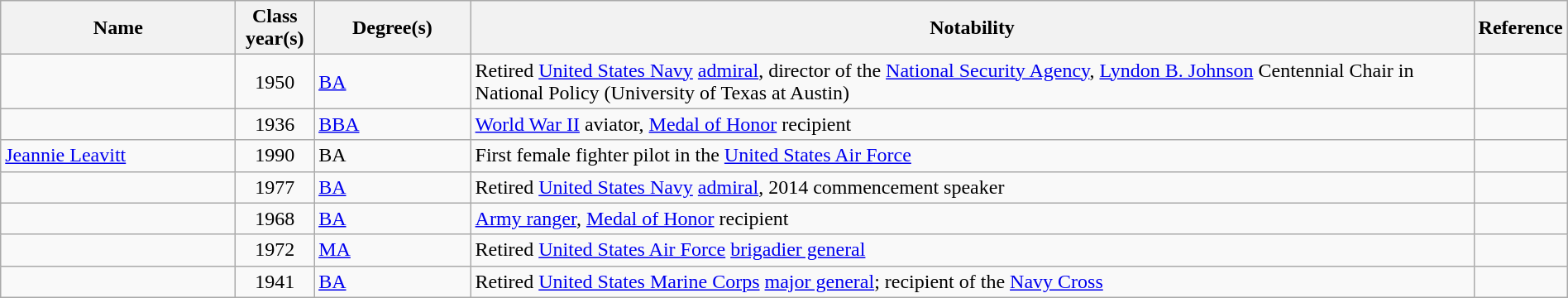<table class="wikitable sortable" style="width:100%">
<tr>
<th style="width:15%;">Name</th>
<th style="width:5%;">Class year(s)</th>
<th style="width:10%;">Degree(s)</th>
<th style="width:*;" class="unsortable">Notability</th>
<th style="width:5%;" class="unsortable">Reference</th>
</tr>
<tr>
<td></td>
<td style="text-align:center;">1950</td>
<td><a href='#'>BA</a></td>
<td>Retired <a href='#'>United States Navy</a> <a href='#'>admiral</a>, director of the <a href='#'>National Security Agency</a>, <a href='#'>Lyndon B. Johnson</a> Centennial Chair in National Policy (University of Texas at Austin)</td>
<td style="text-align:center;"></td>
</tr>
<tr>
<td></td>
<td style="text-align:center;">1936</td>
<td><a href='#'>BBA</a></td>
<td><a href='#'>World War II</a> aviator, <a href='#'>Medal of Honor</a> recipient</td>
<td style="text-align:center;"></td>
</tr>
<tr>
<td><a href='#'>Jeannie Leavitt</a></td>
<td style="text-align:center;">1990</td>
<td>BA</td>
<td>First female fighter pilot in the <a href='#'>United States Air Force</a></td>
<td style="text-align:center;"></td>
</tr>
<tr>
<td></td>
<td style="text-align:center;">1977</td>
<td><a href='#'>BA</a></td>
<td>Retired <a href='#'>United States Navy</a> <a href='#'>admiral</a>, 2014 commencement speaker</td>
<td style="text-align:center;"></td>
</tr>
<tr>
<td></td>
<td style="text-align:center;">1968</td>
<td><a href='#'>BA</a></td>
<td><a href='#'>Army ranger</a>, <a href='#'>Medal of Honor</a> recipient</td>
<td style="text-align:center;"></td>
</tr>
<tr>
<td></td>
<td style="text-align:center;">1972</td>
<td><a href='#'>MA</a></td>
<td>Retired <a href='#'>United States Air Force</a> <a href='#'>brigadier general</a></td>
<td style="text-align:center;"></td>
</tr>
<tr>
<td></td>
<td style="text-align:center;">1941</td>
<td><a href='#'>BA</a></td>
<td>Retired <a href='#'>United States Marine Corps</a> <a href='#'>major general</a>; recipient of the <a href='#'>Navy Cross</a></td>
<td style="text-align:center;"></td>
</tr>
</table>
